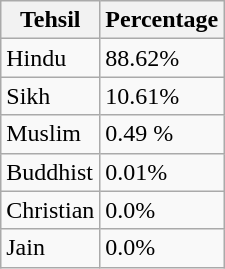<table class="wikitable">
<tr>
<th>Tehsil</th>
<th>Percentage</th>
</tr>
<tr>
<td>Hindu</td>
<td>88.62%</td>
</tr>
<tr>
<td>Sikh</td>
<td>10.61%</td>
</tr>
<tr>
<td>Muslim</td>
<td>0.49 %</td>
</tr>
<tr>
<td>Buddhist</td>
<td>0.01%</td>
</tr>
<tr>
<td>Christian</td>
<td>0.0%</td>
</tr>
<tr>
<td>Jain</td>
<td>0.0%</td>
</tr>
</table>
